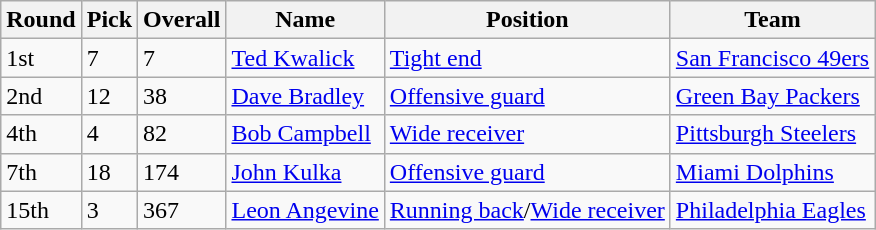<table class="wikitable">
<tr>
<th>Round</th>
<th>Pick</th>
<th>Overall</th>
<th>Name</th>
<th>Position</th>
<th>Team</th>
</tr>
<tr>
<td>1st</td>
<td>7</td>
<td>7</td>
<td><a href='#'>Ted Kwalick</a></td>
<td><a href='#'>Tight end</a></td>
<td><a href='#'>San Francisco 49ers</a></td>
</tr>
<tr>
<td>2nd</td>
<td>12</td>
<td>38</td>
<td><a href='#'>Dave Bradley</a></td>
<td><a href='#'>Offensive guard</a></td>
<td><a href='#'>Green Bay Packers</a></td>
</tr>
<tr>
<td>4th</td>
<td>4</td>
<td>82</td>
<td><a href='#'>Bob Campbell</a></td>
<td><a href='#'>Wide receiver</a></td>
<td><a href='#'>Pittsburgh Steelers</a></td>
</tr>
<tr>
<td>7th</td>
<td>18</td>
<td>174</td>
<td><a href='#'>John Kulka</a></td>
<td><a href='#'>Offensive guard</a></td>
<td><a href='#'>Miami Dolphins</a></td>
</tr>
<tr>
<td>15th</td>
<td>3</td>
<td>367</td>
<td><a href='#'>Leon Angevine</a></td>
<td><a href='#'>Running back</a>/<a href='#'>Wide receiver</a></td>
<td><a href='#'>Philadelphia Eagles</a></td>
</tr>
</table>
